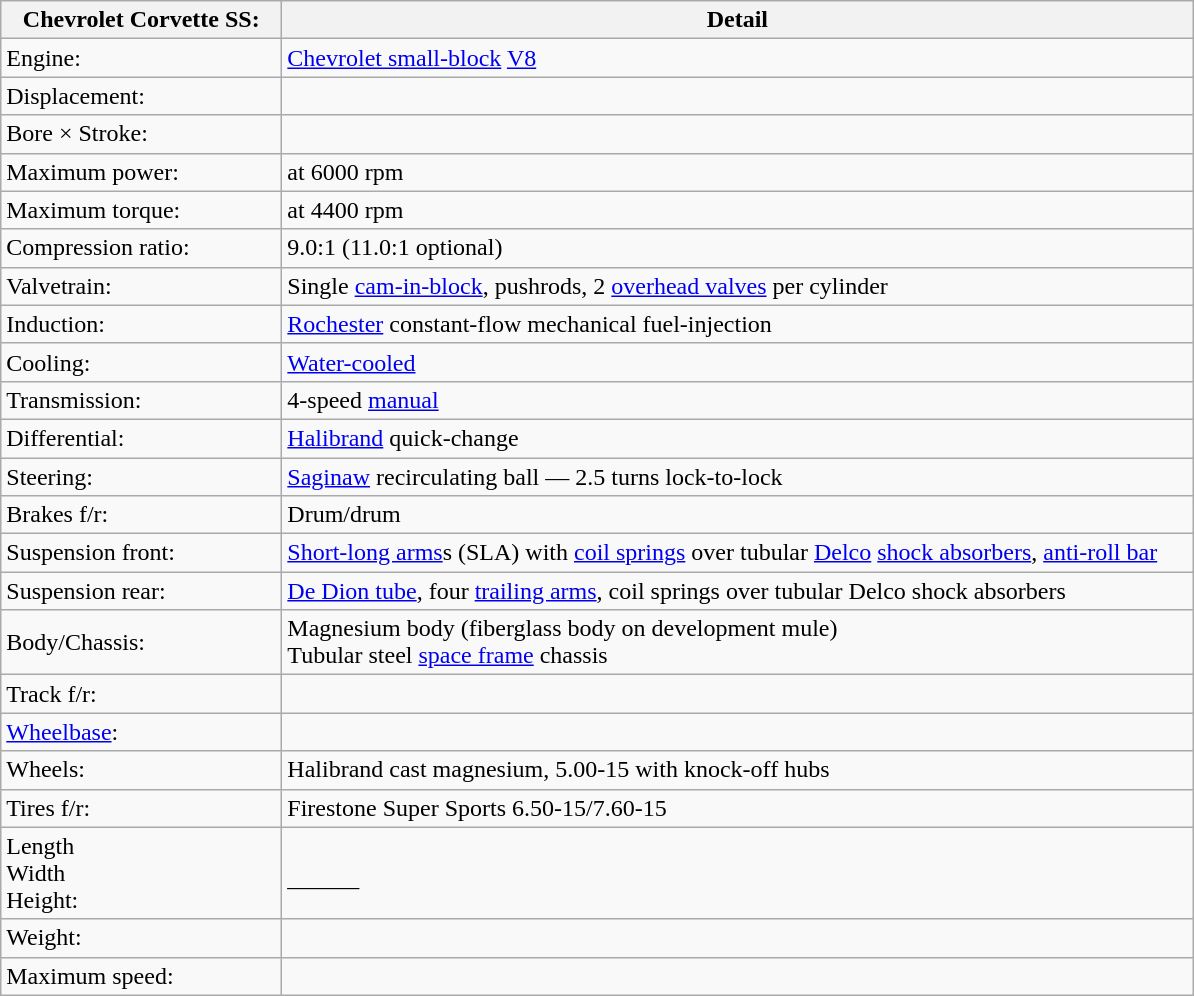<table class="wikitable defaultcenter col1left">
<tr>
<th width="180">Chevrolet Corvette SS:</th>
<th width="600">Detail</th>
</tr>
<tr>
<td>Engine:</td>
<td><a href='#'>Chevrolet small-block</a> <a href='#'>V8</a></td>
</tr>
<tr>
<td>Displacement:</td>
<td></td>
</tr>
<tr>
<td>Bore × Stroke:</td>
<td></td>
</tr>
<tr>
<td>Maximum power:</td>
<td> at 6000 rpm</td>
</tr>
<tr>
<td>Maximum torque:</td>
<td> at 4400 rpm</td>
</tr>
<tr>
<td>Compression ratio:</td>
<td>9.0:1 (11.0:1 optional)</td>
</tr>
<tr>
<td>Valvetrain: </td>
<td colspan="2">Single <a href='#'>cam-in-block</a>, pushrods, 2 <a href='#'>overhead valves</a> per cylinder</td>
</tr>
<tr>
<td>Induction: </td>
<td colspan="2"><a href='#'>Rochester</a> constant-flow mechanical fuel-injection</td>
</tr>
<tr>
<td>Cooling: </td>
<td colspan="2"><a href='#'>Water-cooled</a></td>
</tr>
<tr>
<td>Transmission: </td>
<td colspan="2">4-speed <a href='#'>manual</a></td>
</tr>
<tr>
<td>Differential: </td>
<td colspan="2"><a href='#'>Halibrand</a> quick-change</td>
</tr>
<tr>
<td>Steering: </td>
<td colspan="2"><a href='#'>Saginaw</a> recirculating ball — 2.5 turns lock-to-lock</td>
</tr>
<tr>
<td>Brakes f/r:</td>
<td>Drum/drum</td>
</tr>
<tr>
<td>Suspension front:</td>
<td><a href='#'>Short-long arms</a>s (SLA) with <a href='#'>coil springs</a> over tubular <a href='#'>Delco</a> <a href='#'>shock absorbers</a>, <a href='#'>anti-roll bar</a></td>
</tr>
<tr>
<td>Suspension rear:</td>
<td><a href='#'>De Dion tube</a>, four <a href='#'>trailing arms</a>, coil springs over tubular Delco shock absorbers</td>
</tr>
<tr>
<td>Body/Chassis:</td>
<td>Magnesium body (fiberglass body on development mule)<br>Tubular steel <a href='#'>space frame</a> chassis</td>
</tr>
<tr>
<td>Track f/r:</td>
<td></td>
</tr>
<tr>
<td><a href='#'>Wheelbase</a>:</td>
<td></td>
</tr>
<tr>
<td>Wheels:</td>
<td>Halibrand cast magnesium, 5.00-15 with knock-off hubs</td>
</tr>
<tr>
<td>Tires f/r:</td>
<td>Firestone Super Sports 6.50-15/7.60-15</td>
</tr>
<tr>
<td>Length<br>Width<br>Height:</td>
<td><br>———<br></td>
</tr>
<tr>
<td>Weight:</td>
<td></td>
</tr>
<tr>
<td>Maximum speed:</td>
<td></td>
</tr>
</table>
